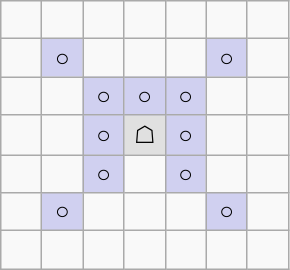<table border="1" class="wikitable">
<tr align=center>
<td width="20"> </td>
<td width="20"> </td>
<td width="20"> </td>
<td width="20"> </td>
<td width="20"> </td>
<td width="20"> </td>
<td width="20"> </td>
</tr>
<tr align=center>
<td> </td>
<td style="background:#d0d0f0;">○</td>
<td> </td>
<td> </td>
<td> </td>
<td style="background:#d0d0f0;">○</td>
<td> </td>
</tr>
<tr align=center>
<td> </td>
<td> </td>
<td style="background:#d0d0f0;">○</td>
<td style="background:#d0d0f0;">○</td>
<td style="background:#d0d0f0;">○</td>
<td> </td>
<td> </td>
</tr>
<tr align=center>
<td> </td>
<td> </td>
<td style="background:#d0d0f0;">○</td>
<td style="background:#e0e0e0;">☖</td>
<td style="background:#d0d0f0;">○</td>
<td> </td>
<td> </td>
</tr>
<tr align=center>
<td> </td>
<td> </td>
<td style="background:#d0d0f0;">○</td>
<td> </td>
<td style="background:#d0d0f0;">○</td>
<td> </td>
<td> </td>
</tr>
<tr align=center>
<td> </td>
<td style="background:#d0d0f0;">○</td>
<td> </td>
<td> </td>
<td> </td>
<td style="background:#d0d0f0;">○</td>
<td> </td>
</tr>
<tr align=center>
<td> </td>
<td> </td>
<td> </td>
<td> </td>
<td> </td>
<td> </td>
<td> </td>
</tr>
</table>
